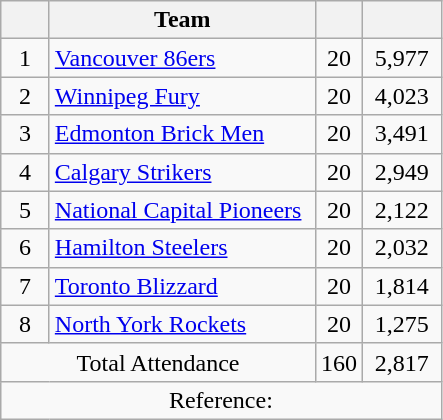<table class="wikitable">
<tr>
<th width="25"></th>
<th width="170">Team</th>
<th></th>
<th width="45"></th>
</tr>
<tr>
<td align="center">1</td>
<td><a href='#'>Vancouver 86ers</a></td>
<td align="center">20</td>
<td align="center">5,977</td>
</tr>
<tr>
<td align="center">2</td>
<td><a href='#'>Winnipeg Fury</a></td>
<td align="center">20</td>
<td align="center">4,023</td>
</tr>
<tr>
<td align="center">3</td>
<td><a href='#'>Edmonton Brick Men</a></td>
<td align="center">20</td>
<td align="center">3,491</td>
</tr>
<tr>
<td align="center">4</td>
<td><a href='#'>Calgary Strikers</a></td>
<td align="center">20</td>
<td align="center">2,949</td>
</tr>
<tr>
<td align="center">5</td>
<td><a href='#'>National Capital Pioneers</a></td>
<td align="center">20</td>
<td align="center">2,122</td>
</tr>
<tr>
<td align="center">6</td>
<td><a href='#'>Hamilton Steelers</a></td>
<td align="center">20</td>
<td align="center">2,032</td>
</tr>
<tr>
<td align="center">7</td>
<td><a href='#'>Toronto Blizzard</a></td>
<td align="center">20</td>
<td align="center">1,814</td>
</tr>
<tr>
<td align="center">8</td>
<td><a href='#'>North York Rockets</a></td>
<td align="center">20</td>
<td align="center">1,275</td>
</tr>
<tr>
<td colspan="2" align="center">Total Attendance</td>
<td align="center">160</td>
<td align="center">2,817</td>
</tr>
<tr>
<td colspan="4" align="center">Reference:</td>
</tr>
</table>
